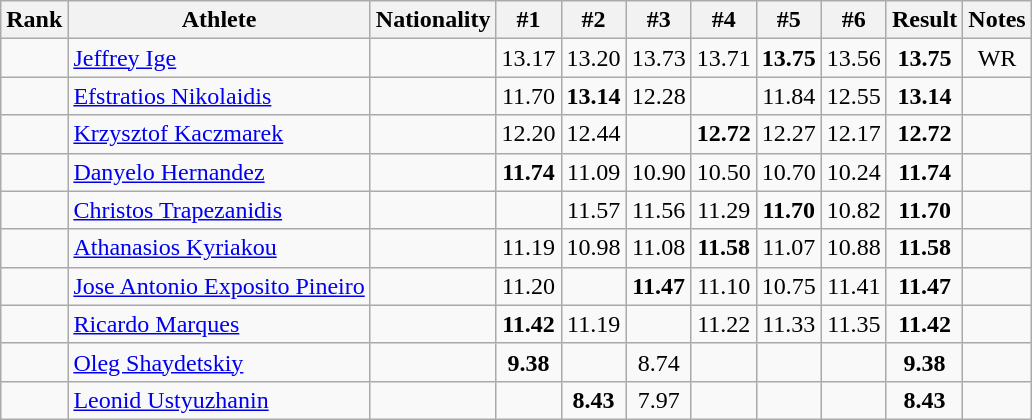<table class="wikitable sortable" style="text-align:center">
<tr>
<th>Rank</th>
<th>Athlete</th>
<th>Nationality</th>
<th>#1</th>
<th>#2</th>
<th>#3</th>
<th>#4</th>
<th>#5</th>
<th>#6</th>
<th>Result</th>
<th>Notes</th>
</tr>
<tr>
<td></td>
<td align=left><a href='#'>Jeffrey Ige</a></td>
<td align=left></td>
<td>13.17</td>
<td>13.20</td>
<td>13.73</td>
<td>13.71</td>
<td><strong>13.75</strong></td>
<td>13.56</td>
<td><strong>13.75</strong></td>
<td>WR</td>
</tr>
<tr>
<td></td>
<td align=left><a href='#'>Efstratios Nikolaidis</a></td>
<td align=left></td>
<td>11.70</td>
<td><strong>13.14</strong></td>
<td>12.28</td>
<td></td>
<td>11.84</td>
<td>12.55</td>
<td><strong>13.14</strong></td>
<td></td>
</tr>
<tr>
<td></td>
<td align=left><a href='#'>Krzysztof Kaczmarek</a></td>
<td align=left></td>
<td>12.20</td>
<td>12.44</td>
<td></td>
<td><strong>12.72</strong></td>
<td>12.27</td>
<td>12.17</td>
<td><strong>12.72</strong></td>
<td></td>
</tr>
<tr>
<td></td>
<td align=left><a href='#'>Danyelo Hernandez</a></td>
<td align=left></td>
<td><strong>11.74</strong></td>
<td>11.09</td>
<td>10.90</td>
<td>10.50</td>
<td>10.70</td>
<td>10.24</td>
<td><strong>11.74</strong></td>
<td></td>
</tr>
<tr>
<td></td>
<td align=left><a href='#'>Christos Trapezanidis</a></td>
<td align=left></td>
<td></td>
<td>11.57</td>
<td>11.56</td>
<td>11.29</td>
<td><strong>11.70</strong></td>
<td>10.82</td>
<td><strong>11.70</strong></td>
<td></td>
</tr>
<tr>
<td></td>
<td align=left><a href='#'>Athanasios Kyriakou</a></td>
<td align=left></td>
<td>11.19</td>
<td>10.98</td>
<td>11.08</td>
<td><strong>11.58</strong></td>
<td>11.07</td>
<td>10.88</td>
<td><strong>11.58</strong></td>
<td></td>
</tr>
<tr>
<td></td>
<td align=left><a href='#'>Jose Antonio Exposito Pineiro</a></td>
<td align=left></td>
<td>11.20</td>
<td></td>
<td><strong>11.47</strong></td>
<td>11.10</td>
<td>10.75</td>
<td>11.41</td>
<td><strong>11.47</strong></td>
<td></td>
</tr>
<tr>
<td></td>
<td align=left><a href='#'>Ricardo Marques</a></td>
<td align=left></td>
<td><strong>11.42</strong></td>
<td>11.19</td>
<td></td>
<td>11.22</td>
<td>11.33</td>
<td>11.35</td>
<td><strong>11.42</strong></td>
<td></td>
</tr>
<tr>
<td></td>
<td align=left><a href='#'>Oleg Shaydetskiy</a></td>
<td align=left></td>
<td><strong>9.38</strong></td>
<td></td>
<td>8.74</td>
<td></td>
<td></td>
<td></td>
<td><strong>9.38</strong></td>
<td></td>
</tr>
<tr>
<td></td>
<td align=left><a href='#'>Leonid Ustyuzhanin</a></td>
<td align=left></td>
<td></td>
<td><strong>8.43</strong></td>
<td>7.97</td>
<td></td>
<td></td>
<td></td>
<td><strong>8.43</strong></td>
<td></td>
</tr>
</table>
